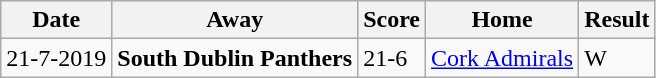<table class="wikitable">
<tr>
<th>Date</th>
<th>Away</th>
<th>Score</th>
<th>Home</th>
<th>Result</th>
</tr>
<tr>
<td>21-7-2019</td>
<td><strong>South Dublin Panthers</strong></td>
<td>21-6</td>
<td><a href='#'>Cork Admirals</a></td>
<td>W</td>
</tr>
</table>
